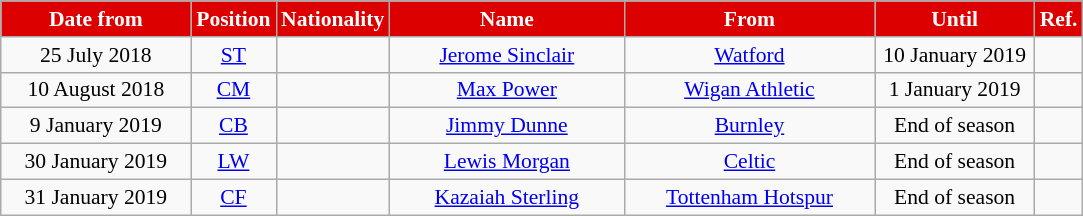<table class="wikitable" style="text-align:center; font-size:90%">
<tr>
<th style="background:#DD0000; color:white; width:120px;">Date from</th>
<th style="background:#DD0000; color:white; width:50px;">Position</th>
<th style="background:#DD0000; color:white; width:50px;">Nationality</th>
<th style="background:#DD0000; color:white; width:150px;">Name</th>
<th style="background:#DD0000; color:white; width:160px;">From</th>
<th style="background:#DD0000; color:white; width:100px;">Until</th>
<th style="background:#DD0000; color:white; width:25px;">Ref.</th>
</tr>
<tr>
<td>25 July 2018</td>
<td><a href='#'>ST</a></td>
<td></td>
<td><a href='#'>Jerome Sinclair</a></td>
<td><a href='#'>Watford</a></td>
<td>10 January 2019</td>
<td></td>
</tr>
<tr>
<td>10 August 2018</td>
<td><a href='#'>CM</a></td>
<td></td>
<td><a href='#'>Max Power</a></td>
<td><a href='#'>Wigan Athletic</a></td>
<td>1 January 2019</td>
<td></td>
</tr>
<tr>
<td>9 January 2019</td>
<td><a href='#'>CB</a></td>
<td></td>
<td><a href='#'>Jimmy Dunne</a></td>
<td><a href='#'>Burnley</a></td>
<td>End of season</td>
<td></td>
</tr>
<tr>
<td>30 January 2019</td>
<td><a href='#'>LW</a></td>
<td></td>
<td><a href='#'>Lewis Morgan</a></td>
<td> <a href='#'>Celtic</a></td>
<td>End of season</td>
<td></td>
</tr>
<tr>
<td>31 January 2019</td>
<td><a href='#'>CF</a></td>
<td></td>
<td><a href='#'>Kazaiah Sterling</a></td>
<td><a href='#'>Tottenham Hotspur</a></td>
<td>End of season</td>
<td></td>
</tr>
</table>
